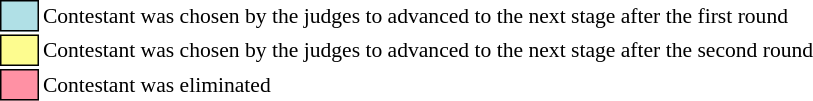<table class="toccolours" style="font-size: 90%; white-space: nowrap;">
<tr>
<td style="background:#B0E0E6; border:1px solid black;">      </td>
<td>Contestant was chosen by the judges to advanced to the next stage after the first round</td>
</tr>
<tr>
<td style="background:#FDFC8F; border:1px solid black;">      </td>
<td>Contestant was chosen by the judges to advanced to the next stage after the second round</td>
</tr>
<tr>
<td style="background:#FF91A4; border:1px solid black;">      </td>
<td>Contestant was eliminated</td>
</tr>
</table>
